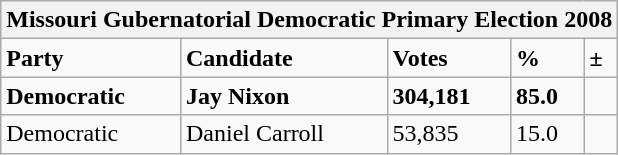<table class="wikitable">
<tr>
<th colspan="5">Missouri Gubernatorial Democratic Primary Election 2008</th>
</tr>
<tr>
<td><strong>Party</strong></td>
<td><strong>Candidate</strong></td>
<td><strong>Votes</strong></td>
<td><strong>%</strong></td>
<td><strong>±</strong></td>
</tr>
<tr>
<td><strong>Democratic</strong></td>
<td><strong>Jay Nixon</strong></td>
<td><strong>304,181</strong></td>
<td><strong>85.0</strong></td>
<td></td>
</tr>
<tr>
<td>Democratic</td>
<td>Daniel Carroll</td>
<td>53,835</td>
<td>15.0</td>
<td></td>
</tr>
</table>
